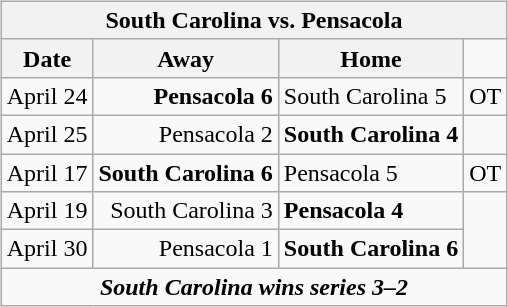<table cellspacing="10">
<tr>
<td valign="top"><br><table class="wikitable">
<tr>
<th bgcolor="#DDDDDD" colspan="4">South Carolina vs. Pensacola</th>
</tr>
<tr>
<th>Date</th>
<th>Away</th>
<th>Home</th>
</tr>
<tr>
<td>April 24</td>
<td align="right"><strong>Pensacola 6</strong></td>
<td>South Carolina 5</td>
<td>OT</td>
</tr>
<tr>
<td>April 25</td>
<td align="right">Pensacola 2</td>
<td><strong>South Carolina 4</strong></td>
</tr>
<tr>
<td>April 17</td>
<td align="right"><strong>South Carolina 6</strong></td>
<td>Pensacola 5</td>
<td>OT</td>
</tr>
<tr>
<td>April 19</td>
<td align="right">South Carolina 3</td>
<td><strong>Pensacola 4</strong></td>
</tr>
<tr>
<td>April 30</td>
<td align="right">Pensacola 1</td>
<td><strong>South Carolina 6</strong></td>
</tr>
<tr align="center">
<td colspan="4"><strong><em>South Carolina wins series 3–2</em></strong></td>
</tr>
</table>
</td>
</tr>
</table>
